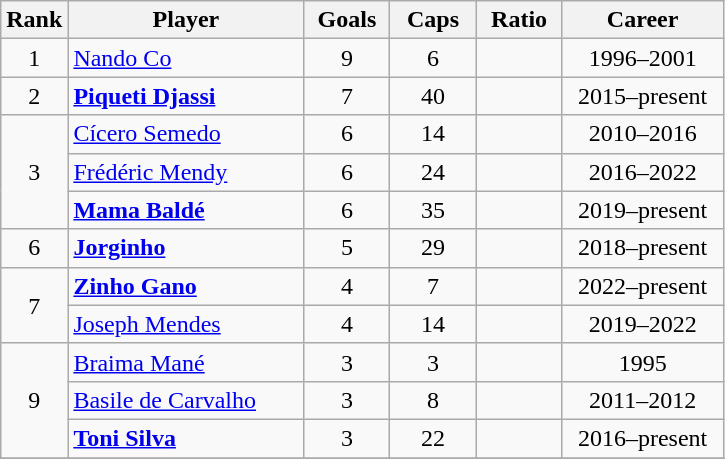<table class="wikitable sortable" style="text-align:center;">
<tr>
<th width=30px>Rank</th>
<th style="width:150px;">Player</th>
<th width=50px>Goals</th>
<th width=50px>Caps</th>
<th width=50px>Ratio</th>
<th style="width:100px;">Career</th>
</tr>
<tr>
<td>1</td>
<td align=left><a href='#'>Nando Co</a></td>
<td>9</td>
<td>6</td>
<td></td>
<td>1996–2001</td>
</tr>
<tr>
<td>2</td>
<td align=left><strong><a href='#'>Piqueti Djassi</a></strong></td>
<td>7</td>
<td>40</td>
<td></td>
<td>2015–present</td>
</tr>
<tr>
<td rowspan=3>3</td>
<td align=left><a href='#'>Cícero Semedo</a></td>
<td>6</td>
<td>14</td>
<td></td>
<td>2010–2016</td>
</tr>
<tr>
<td align=left><a href='#'>Frédéric Mendy</a></td>
<td>6</td>
<td>24</td>
<td></td>
<td>2016–2022</td>
</tr>
<tr>
<td align=left><strong><a href='#'>Mama Baldé</a></strong></td>
<td>6</td>
<td>35</td>
<td></td>
<td>2019–present</td>
</tr>
<tr>
<td>6</td>
<td align=left><strong><a href='#'>Jorginho</a></strong></td>
<td>5</td>
<td>29</td>
<td></td>
<td>2018–present</td>
</tr>
<tr>
<td rowspan=2>7</td>
<td align=left><strong><a href='#'>Zinho Gano</a></strong></td>
<td>4</td>
<td>7</td>
<td></td>
<td>2022–present</td>
</tr>
<tr>
<td align=left><a href='#'>Joseph Mendes</a></td>
<td>4</td>
<td>14</td>
<td></td>
<td>2019–2022</td>
</tr>
<tr>
<td rowspan=3>9</td>
<td align=left><a href='#'>Braima Mané</a></td>
<td>3</td>
<td>3</td>
<td></td>
<td>1995</td>
</tr>
<tr>
<td align=left><a href='#'>Basile de Carvalho</a></td>
<td>3</td>
<td>8</td>
<td></td>
<td>2011–2012</td>
</tr>
<tr>
<td align=left><strong><a href='#'>Toni Silva</a></strong></td>
<td>3</td>
<td>22</td>
<td></td>
<td>2016–present</td>
</tr>
<tr>
</tr>
</table>
